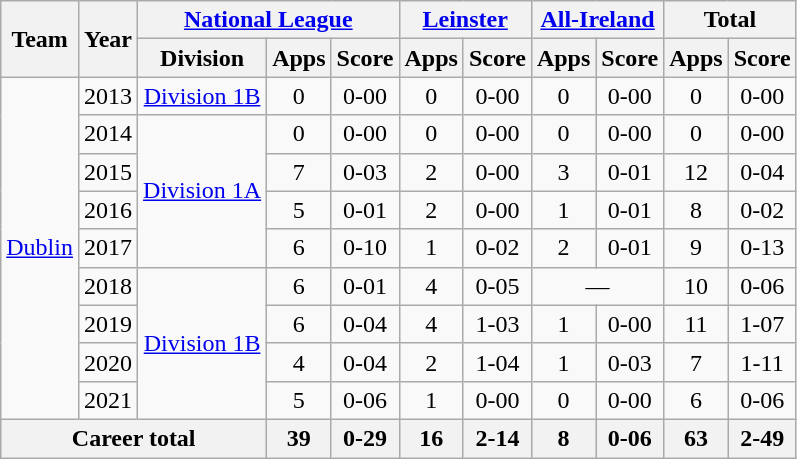<table class="wikitable" style="text-align:center">
<tr>
<th rowspan="2">Team</th>
<th rowspan="2">Year</th>
<th colspan="3"><a href='#'>National League</a></th>
<th colspan="2"><a href='#'>Leinster</a></th>
<th colspan="2"><a href='#'>All-Ireland</a></th>
<th colspan="2">Total</th>
</tr>
<tr>
<th>Division</th>
<th>Apps</th>
<th>Score</th>
<th>Apps</th>
<th>Score</th>
<th>Apps</th>
<th>Score</th>
<th>Apps</th>
<th>Score</th>
</tr>
<tr>
<td rowspan="9"><a href='#'>Dublin</a></td>
<td>2013</td>
<td rowspan="1"><a href='#'>Division 1B</a></td>
<td>0</td>
<td>0-00</td>
<td>0</td>
<td>0-00</td>
<td>0</td>
<td>0-00</td>
<td>0</td>
<td>0-00</td>
</tr>
<tr>
<td>2014</td>
<td rowspan="4"><a href='#'>Division 1A</a></td>
<td>0</td>
<td>0-00</td>
<td>0</td>
<td>0-00</td>
<td>0</td>
<td>0-00</td>
<td>0</td>
<td>0-00</td>
</tr>
<tr>
<td>2015</td>
<td>7</td>
<td>0-03</td>
<td>2</td>
<td>0-00</td>
<td>3</td>
<td>0-01</td>
<td>12</td>
<td>0-04</td>
</tr>
<tr>
<td>2016</td>
<td>5</td>
<td>0-01</td>
<td>2</td>
<td>0-00</td>
<td>1</td>
<td>0-01</td>
<td>8</td>
<td>0-02</td>
</tr>
<tr>
<td>2017</td>
<td>6</td>
<td>0-10</td>
<td>1</td>
<td>0-02</td>
<td>2</td>
<td>0-01</td>
<td>9</td>
<td>0-13</td>
</tr>
<tr>
<td>2018</td>
<td rowspan="4"><a href='#'>Division 1B</a></td>
<td>6</td>
<td>0-01</td>
<td>4</td>
<td>0-05</td>
<td colspan=2>—</td>
<td>10</td>
<td>0-06</td>
</tr>
<tr>
<td>2019</td>
<td>6</td>
<td>0-04</td>
<td>4</td>
<td>1-03</td>
<td>1</td>
<td>0-00</td>
<td>11</td>
<td>1-07</td>
</tr>
<tr>
<td>2020</td>
<td>4</td>
<td>0-04</td>
<td>2</td>
<td>1-04</td>
<td>1</td>
<td>0-03</td>
<td>7</td>
<td>1-11</td>
</tr>
<tr>
<td>2021</td>
<td>5</td>
<td>0-06</td>
<td>1</td>
<td>0-00</td>
<td>0</td>
<td>0-00</td>
<td>6</td>
<td>0-06</td>
</tr>
<tr>
<th colspan="3">Career total</th>
<th>39</th>
<th>0-29</th>
<th>16</th>
<th>2-14</th>
<th>8</th>
<th>0-06</th>
<th>63</th>
<th>2-49</th>
</tr>
</table>
